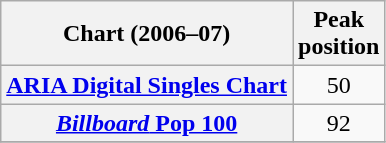<table class="wikitable plainrowheaders">
<tr>
<th scope="col">Chart (2006–07)</th>
<th scope="col">Peak<br>position</th>
</tr>
<tr>
<th scope="row"><a href='#'>ARIA Digital Singles Chart</a></th>
<td style="text-align:center;">50</td>
</tr>
<tr>
<th scope="row"><a href='#'><em>Billboard</em> Pop 100</a></th>
<td style="text-align:center;">92</td>
</tr>
<tr>
</tr>
</table>
